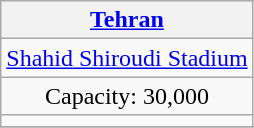<table class="wikitable" style="text-align:center">
<tr>
<th><a href='#'>Tehran</a></th>
</tr>
<tr>
<td><a href='#'>Shahid Shiroudi Stadium</a></td>
</tr>
<tr>
<td>Capacity: 30,000</td>
</tr>
<tr>
<td></td>
</tr>
<tr>
</tr>
</table>
